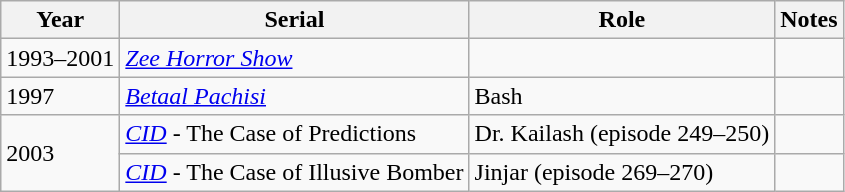<table class="wikitable sortable">
<tr>
<th>Year</th>
<th>Serial</th>
<th>Role</th>
<th>Notes</th>
</tr>
<tr>
<td>1993–2001</td>
<td><em><a href='#'>Zee Horror Show</a></em></td>
<td></td>
<td></td>
</tr>
<tr>
<td>1997</td>
<td><em><a href='#'>Betaal Pachisi</a></em></td>
<td>Bash</td>
<td></td>
</tr>
<tr>
<td rowspan="2">2003</td>
<td><em><a href='#'>CID</a></em> - The Case of Predictions</td>
<td>Dr. Kailash (episode 249–250)</td>
<td></td>
</tr>
<tr>
<td><em><a href='#'>CID</a></em> - The Case of Illusive Bomber</td>
<td>Jinjar (episode 269–270)</td>
<td></td>
</tr>
</table>
